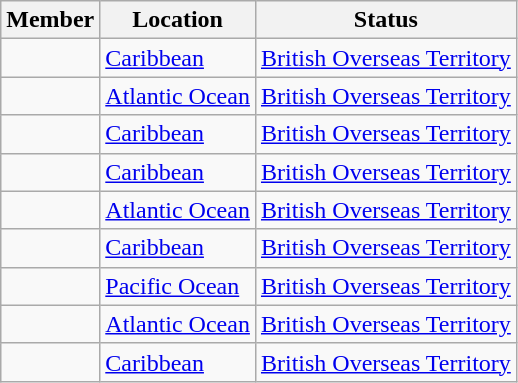<table class="wikitable sortable">
<tr>
<th>Member</th>
<th>Location</th>
<th>Status</th>
</tr>
<tr>
<td></td>
<td><a href='#'>Caribbean</a></td>
<td> <a href='#'>British Overseas Territory</a></td>
</tr>
<tr>
<td></td>
<td><a href='#'>Atlantic Ocean</a></td>
<td> <a href='#'>British Overseas Territory</a></td>
</tr>
<tr>
<td></td>
<td><a href='#'>Caribbean</a></td>
<td> <a href='#'>British Overseas Territory</a></td>
</tr>
<tr>
<td></td>
<td><a href='#'>Caribbean</a></td>
<td> <a href='#'>British Overseas Territory</a></td>
</tr>
<tr>
<td></td>
<td><a href='#'>Atlantic Ocean</a></td>
<td> <a href='#'>British Overseas Territory</a></td>
</tr>
<tr>
<td></td>
<td><a href='#'>Caribbean</a></td>
<td> <a href='#'>British Overseas Territory</a></td>
</tr>
<tr>
<td></td>
<td><a href='#'>Pacific Ocean</a></td>
<td> <a href='#'>British Overseas Territory</a></td>
</tr>
<tr>
<td></td>
<td><a href='#'>Atlantic Ocean</a></td>
<td> <a href='#'>British Overseas Territory</a></td>
</tr>
<tr>
<td></td>
<td><a href='#'>Caribbean</a></td>
<td> <a href='#'>British Overseas Territory</a></td>
</tr>
</table>
